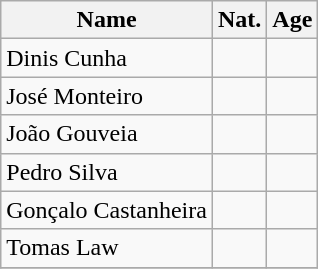<table class="wikitable">
<tr>
<th>Name</th>
<th>Nat.</th>
<th>Age</th>
</tr>
<tr>
<td>Dinis Cunha</td>
<td></td>
<td></td>
</tr>
<tr>
<td>José Monteiro</td>
<td></td>
<td></td>
</tr>
<tr>
<td>João Gouveia</td>
<td></td>
<td></td>
</tr>
<tr>
<td>Pedro Silva</td>
<td></td>
<td></td>
</tr>
<tr>
<td>Gonçalo Castanheira</td>
<td></td>
<td></td>
</tr>
<tr>
<td>Tomas Law</td>
<td></td>
<td></td>
</tr>
<tr>
</tr>
</table>
